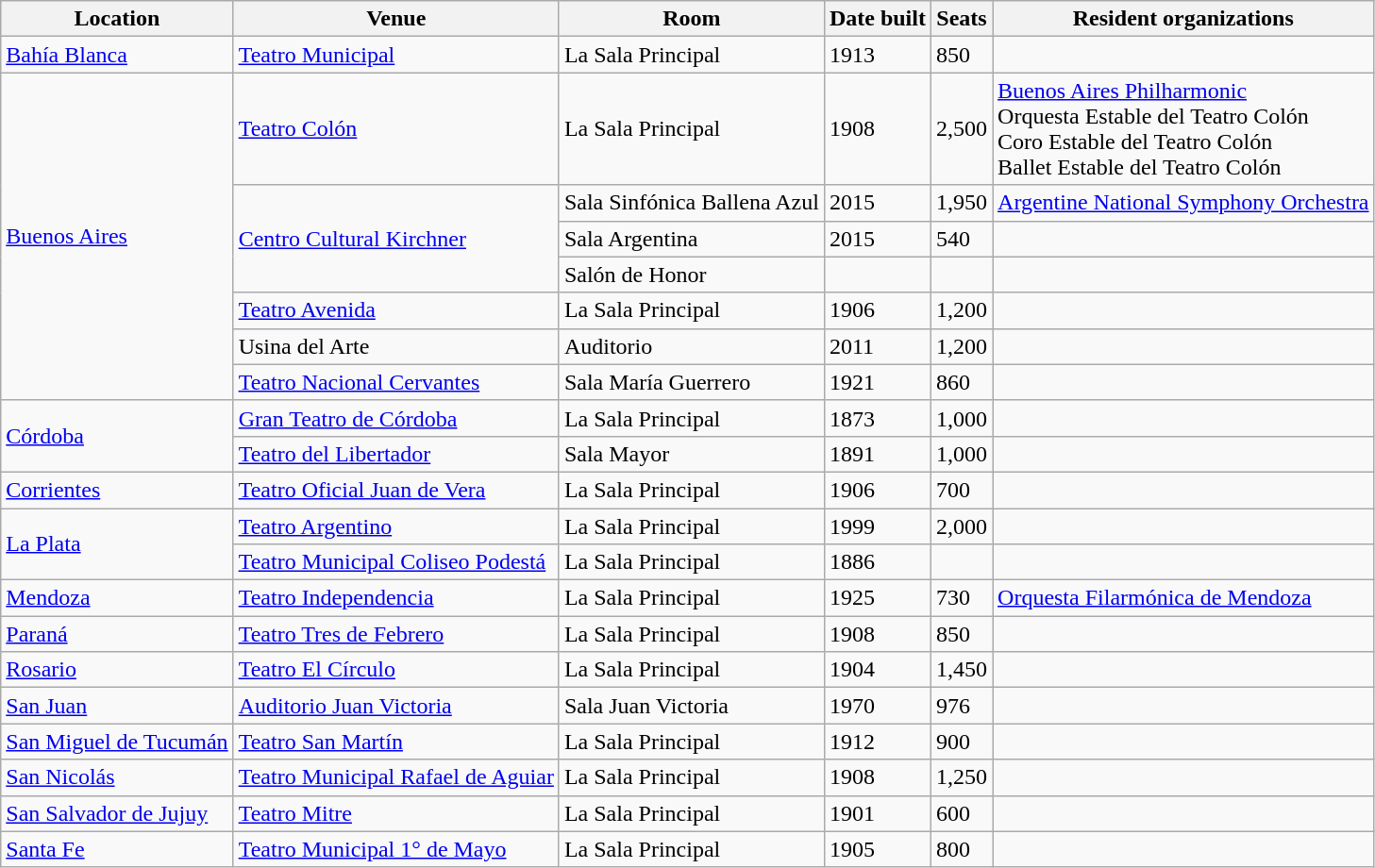<table class="wikitable">
<tr>
<th>Location</th>
<th>Venue</th>
<th>Room</th>
<th>Date built</th>
<th>Seats</th>
<th>Resident organizations</th>
</tr>
<tr>
<td><a href='#'>Bahía Blanca</a></td>
<td><a href='#'>Teatro Municipal</a></td>
<td>La Sala Principal</td>
<td>1913</td>
<td>850</td>
<td></td>
</tr>
<tr>
<td rowspan="7"><a href='#'>Buenos Aires</a></td>
<td><a href='#'>Teatro Colón</a></td>
<td>La Sala Principal</td>
<td>1908</td>
<td>2,500</td>
<td><a href='#'>Buenos Aires Philharmonic</a><br>Orquesta Estable del Teatro Colón<br>Coro Estable del Teatro Colón<br>Ballet Estable del Teatro Colón</td>
</tr>
<tr>
<td rowspan="3"><a href='#'>Centro Cultural Kirchner</a></td>
<td>Sala Sinfónica Ballena Azul</td>
<td>2015</td>
<td>1,950</td>
<td><a href='#'>Argentine National Symphony Orchestra</a></td>
</tr>
<tr>
<td>Sala Argentina</td>
<td>2015</td>
<td>540</td>
<td></td>
</tr>
<tr>
<td>Salón de Honor</td>
<td></td>
<td></td>
<td></td>
</tr>
<tr>
<td><a href='#'>Teatro Avenida</a></td>
<td>La Sala Principal</td>
<td>1906</td>
<td>1,200</td>
<td></td>
</tr>
<tr>
<td>Usina del Arte</td>
<td>Auditorio</td>
<td>2011</td>
<td>1,200</td>
<td></td>
</tr>
<tr>
<td><a href='#'>Teatro Nacional Cervantes</a></td>
<td>Sala María Guerrero</td>
<td>1921</td>
<td>860</td>
<td></td>
</tr>
<tr>
<td rowspan=2><a href='#'>Córdoba</a></td>
<td><a href='#'>Gran Teatro de Córdoba</a></td>
<td>La Sala Principal</td>
<td>1873</td>
<td>1,000</td>
<td></td>
</tr>
<tr>
<td><a href='#'>Teatro del Libertador</a></td>
<td>Sala Mayor</td>
<td>1891</td>
<td>1,000</td>
<td></td>
</tr>
<tr>
<td><a href='#'>Corrientes</a></td>
<td><a href='#'>Teatro Oficial Juan de Vera</a></td>
<td>La Sala Principal</td>
<td>1906</td>
<td>700</td>
<td></td>
</tr>
<tr>
<td rowspan=2><a href='#'>La Plata</a></td>
<td><a href='#'>Teatro Argentino</a></td>
<td>La Sala Principal</td>
<td>1999</td>
<td>2,000</td>
<td></td>
</tr>
<tr>
<td><a href='#'>Teatro Municipal Coliseo Podestá</a></td>
<td>La Sala Principal</td>
<td>1886</td>
<td></td>
<td></td>
</tr>
<tr>
<td><a href='#'>Mendoza</a></td>
<td><a href='#'>Teatro Independencia</a></td>
<td>La Sala Principal</td>
<td>1925</td>
<td>730</td>
<td><a href='#'>Orquesta Filarmónica de Mendoza</a></td>
</tr>
<tr>
<td><a href='#'>Paraná</a></td>
<td><a href='#'>Teatro Tres de Febrero</a></td>
<td>La Sala Principal</td>
<td>1908</td>
<td>850</td>
<td></td>
</tr>
<tr>
<td><a href='#'>Rosario</a></td>
<td><a href='#'>Teatro El Círculo</a></td>
<td>La Sala Principal</td>
<td>1904</td>
<td>1,450</td>
<td></td>
</tr>
<tr>
<td><a href='#'>San Juan</a></td>
<td><a href='#'>Auditorio Juan Victoria</a></td>
<td>Sala Juan Victoria</td>
<td>1970</td>
<td>976</td>
<td></td>
</tr>
<tr>
<td><a href='#'>San Miguel de Tucumán</a></td>
<td><a href='#'>Teatro San Martín</a></td>
<td>La Sala Principal</td>
<td>1912</td>
<td>900</td>
<td></td>
</tr>
<tr>
<td><a href='#'>San Nicolás</a></td>
<td><a href='#'>Teatro Municipal Rafael de Aguiar</a></td>
<td>La Sala Principal</td>
<td>1908</td>
<td>1,250</td>
<td></td>
</tr>
<tr>
<td><a href='#'>San Salvador de Jujuy</a></td>
<td><a href='#'>Teatro Mitre</a></td>
<td>La Sala Principal</td>
<td>1901</td>
<td>600</td>
<td></td>
</tr>
<tr>
<td><a href='#'>Santa Fe</a></td>
<td><a href='#'>Teatro Municipal 1° de Mayo</a></td>
<td>La Sala Principal</td>
<td>1905</td>
<td>800</td>
</tr>
</table>
